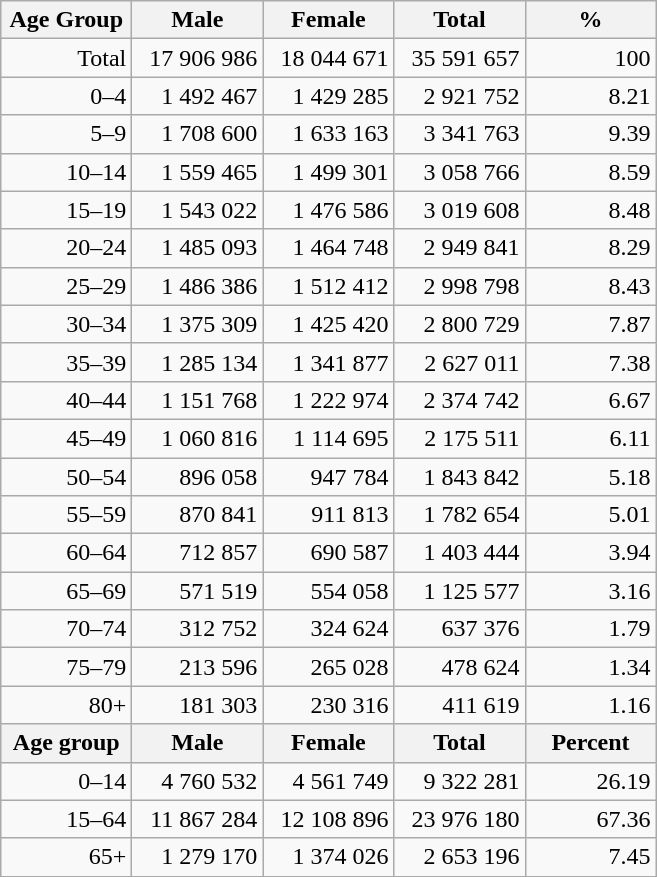<table class="wikitable">
<tr>
<th width="80pt">Age Group</th>
<th width="80pt">Male</th>
<th width="80pt">Female</th>
<th width="80pt">Total</th>
<th width="80pt">%</th>
</tr>
<tr>
<td align="right">Total</td>
<td align="right">17 906 986</td>
<td align="right">18 044 671</td>
<td align="right">35 591 657</td>
<td align="right">100</td>
</tr>
<tr>
<td align="right">0–4</td>
<td align="right">1 492 467</td>
<td align="right">1 429 285</td>
<td align="right">2 921 752</td>
<td align="right">8.21</td>
</tr>
<tr>
<td align="right">5–9</td>
<td align="right">1 708 600</td>
<td align="right">1 633 163</td>
<td align="right">3 341 763</td>
<td align="right">9.39</td>
</tr>
<tr>
<td align="right">10–14</td>
<td align="right">1 559 465</td>
<td align="right">1 499 301</td>
<td align="right">3 058 766</td>
<td align="right">8.59</td>
</tr>
<tr>
<td align="right">15–19</td>
<td align="right">1 543 022</td>
<td align="right">1 476 586</td>
<td align="right">3 019 608</td>
<td align="right">8.48</td>
</tr>
<tr>
<td align="right">20–24</td>
<td align="right">1 485 093</td>
<td align="right">1 464 748</td>
<td align="right">2 949 841</td>
<td align="right">8.29</td>
</tr>
<tr>
<td align="right">25–29</td>
<td align="right">1 486 386</td>
<td align="right">1 512 412</td>
<td align="right">2 998 798</td>
<td align="right">8.43</td>
</tr>
<tr>
<td align="right">30–34</td>
<td align="right">1 375 309</td>
<td align="right">1 425 420</td>
<td align="right">2 800 729</td>
<td align="right">7.87</td>
</tr>
<tr>
<td align="right">35–39</td>
<td align="right">1 285 134</td>
<td align="right">1 341 877</td>
<td align="right">2 627 011</td>
<td align="right">7.38</td>
</tr>
<tr>
<td align="right">40–44</td>
<td align="right">1 151 768</td>
<td align="right">1 222 974</td>
<td align="right">2 374 742</td>
<td align="right">6.67</td>
</tr>
<tr>
<td align="right">45–49</td>
<td align="right">1 060 816</td>
<td align="right">1 114 695</td>
<td align="right">2 175 511</td>
<td align="right">6.11</td>
</tr>
<tr>
<td align="right">50–54</td>
<td align="right">896 058</td>
<td align="right">947 784</td>
<td align="right">1 843 842</td>
<td align="right">5.18</td>
</tr>
<tr>
<td align="right">55–59</td>
<td align="right">870 841</td>
<td align="right">911 813</td>
<td align="right">1 782 654</td>
<td align="right">5.01</td>
</tr>
<tr>
<td align="right">60–64</td>
<td align="right">712 857</td>
<td align="right">690 587</td>
<td align="right">1 403 444</td>
<td align="right">3.94</td>
</tr>
<tr>
<td align="right">65–69</td>
<td align="right">571 519</td>
<td align="right">554 058</td>
<td align="right">1 125 577</td>
<td align="right">3.16</td>
</tr>
<tr>
<td align="right">70–74</td>
<td align="right">312 752</td>
<td align="right">324 624</td>
<td align="right">637 376</td>
<td align="right">1.79</td>
</tr>
<tr>
<td align="right">75–79</td>
<td align="right">213 596</td>
<td align="right">265 028</td>
<td align="right">478 624</td>
<td align="right">1.34</td>
</tr>
<tr>
<td align="right">80+</td>
<td align="right">181 303</td>
<td align="right">230 316</td>
<td align="right">411 619</td>
<td align="right">1.16</td>
</tr>
<tr>
<th width="50">Age group</th>
<th width="80pt">Male</th>
<th width="80">Female</th>
<th width="80">Total</th>
<th width="50">Percent</th>
</tr>
<tr>
<td align="right">0–14</td>
<td align="right">4 760 532</td>
<td align="right">4 561 749</td>
<td align="right">9 322 281</td>
<td align="right">26.19</td>
</tr>
<tr>
<td align="right">15–64</td>
<td align="right">11 867 284</td>
<td align="right">12 108 896</td>
<td align="right">23 976 180</td>
<td align="right">67.36</td>
</tr>
<tr>
<td align="right">65+</td>
<td align="right">1 279 170</td>
<td align="right">1 374 026</td>
<td align="right">2 653 196</td>
<td align="right">7.45</td>
</tr>
<tr>
</tr>
</table>
